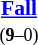<table style="width:100%;" cellspacing="1">
<tr>
<th width=25%></th>
<th width=10%></th>
<th width=25%></th>
</tr>
<tr style=font-size:90%>
<td align=right><strong></strong></td>
<td align=center><strong> <a href='#'>Fall</a> </strong><br><small>(<strong>9</strong>–0)</small></td>
<td></td>
</tr>
</table>
